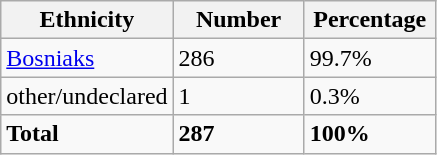<table class="wikitable">
<tr>
<th width="100px">Ethnicity</th>
<th width="80px">Number</th>
<th width="80px">Percentage</th>
</tr>
<tr>
<td><a href='#'>Bosniaks</a></td>
<td>286</td>
<td>99.7%</td>
</tr>
<tr>
<td>other/undeclared</td>
<td>1</td>
<td>0.3%</td>
</tr>
<tr>
<td><strong>Total</strong></td>
<td><strong>287</strong></td>
<td><strong>100%</strong></td>
</tr>
</table>
